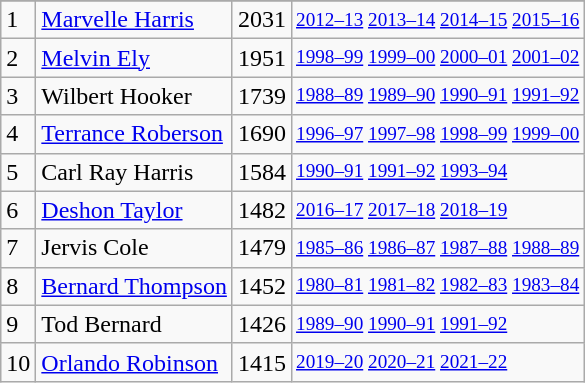<table class="wikitable">
<tr>
</tr>
<tr>
<td>1</td>
<td><a href='#'>Marvelle Harris</a></td>
<td>2031</td>
<td style="font-size:80%;"><a href='#'>2012–13</a> <a href='#'>2013–14</a> <a href='#'>2014–15</a> <a href='#'>2015–16</a></td>
</tr>
<tr>
<td>2</td>
<td><a href='#'>Melvin Ely</a></td>
<td>1951</td>
<td style="font-size:80%;"><a href='#'>1998–99</a> <a href='#'>1999–00</a> <a href='#'>2000–01</a> <a href='#'>2001–02</a></td>
</tr>
<tr>
<td>3</td>
<td>Wilbert Hooker</td>
<td>1739</td>
<td style="font-size:80%;"><a href='#'>1988–89</a> <a href='#'>1989–90</a> <a href='#'>1990–91</a> <a href='#'>1991–92</a></td>
</tr>
<tr>
<td>4</td>
<td><a href='#'>Terrance Roberson</a></td>
<td>1690</td>
<td style="font-size:80%;"><a href='#'>1996–97</a> <a href='#'>1997–98</a> <a href='#'>1998–99</a> <a href='#'>1999–00</a></td>
</tr>
<tr>
<td>5</td>
<td>Carl Ray Harris</td>
<td>1584</td>
<td style="font-size:80%;"><a href='#'>1990–91</a> <a href='#'>1991–92</a> <a href='#'>1993–94</a></td>
</tr>
<tr>
<td>6</td>
<td><a href='#'>Deshon Taylor</a></td>
<td>1482</td>
<td style="font-size:80%;"><a href='#'>2016–17</a> <a href='#'>2017–18</a> <a href='#'>2018–19</a></td>
</tr>
<tr>
<td>7</td>
<td>Jervis Cole</td>
<td>1479</td>
<td style="font-size:80%;"><a href='#'>1985–86</a> <a href='#'>1986–87</a> <a href='#'>1987–88</a> <a href='#'>1988–89</a></td>
</tr>
<tr>
<td>8</td>
<td><a href='#'>Bernard Thompson</a></td>
<td>1452</td>
<td style="font-size:80%;"><a href='#'>1980–81</a> <a href='#'>1981–82</a> <a href='#'>1982–83</a> <a href='#'>1983–84</a></td>
</tr>
<tr>
<td>9</td>
<td>Tod Bernard</td>
<td>1426</td>
<td style="font-size:80%;"><a href='#'>1989–90</a> <a href='#'>1990–91</a> <a href='#'>1991–92</a></td>
</tr>
<tr>
<td>10</td>
<td><a href='#'>Orlando Robinson</a></td>
<td>1415</td>
<td style="font-size:80%;"><a href='#'>2019–20</a> <a href='#'>2020–21</a> <a href='#'>2021–22</a></td>
</tr>
</table>
